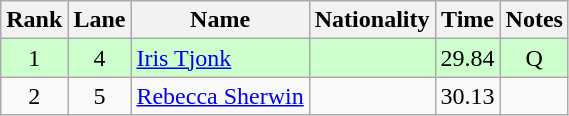<table class="wikitable sortable" style="text-align:center">
<tr>
<th>Rank</th>
<th>Lane</th>
<th>Name</th>
<th>Nationality</th>
<th>Time</th>
<th>Notes</th>
</tr>
<tr bgcolor=ccffcc>
<td>1</td>
<td>4</td>
<td align=left><a href='#'>Iris Tjonk</a></td>
<td align=left></td>
<td>29.84</td>
<td>Q</td>
</tr>
<tr>
<td>2</td>
<td>5</td>
<td align=left><a href='#'>Rebecca Sherwin</a></td>
<td align=left></td>
<td>30.13</td>
<td></td>
</tr>
</table>
